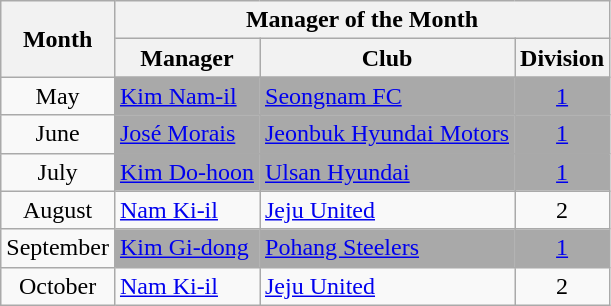<table class="wikitable">
<tr>
<th rowspan="2">Month</th>
<th colspan="3">Manager of the Month</th>
</tr>
<tr>
<th>Manager</th>
<th>Club</th>
<th>Division</th>
</tr>
<tr>
<td align=center>May</td>
<td bgcolor="darkgray"> <a href='#'>Kim Nam-il</a></td>
<td bgcolor="darkgray"><a href='#'>Seongnam FC</a></td>
<td bgcolor="darkgray" align="center"><a href='#'>1</a></td>
</tr>
<tr>
<td align=center>June</td>
<td bgcolor="darkgray"> <a href='#'>José Morais</a></td>
<td bgcolor="darkgray"><a href='#'>Jeonbuk Hyundai Motors</a></td>
<td bgcolor="darkgray" align="center"><a href='#'>1</a></td>
</tr>
<tr>
<td align=center>July</td>
<td bgcolor="darkgray"> <a href='#'>Kim Do-hoon</a></td>
<td bgcolor="darkgray"><a href='#'>Ulsan Hyundai</a></td>
<td bgcolor="darkgray" align="center"><a href='#'>1</a></td>
</tr>
<tr>
<td align=center>August</td>
<td> <a href='#'>Nam Ki-il</a></td>
<td><a href='#'>Jeju United</a></td>
<td align="center">2</td>
</tr>
<tr>
<td align=center>September</td>
<td bgcolor="darkgray"> <a href='#'>Kim Gi-dong</a></td>
<td bgcolor="darkgray"><a href='#'>Pohang Steelers</a></td>
<td bgcolor="darkgray" align="center"><a href='#'>1</a></td>
</tr>
<tr>
<td align=center>October</td>
<td> <a href='#'>Nam Ki-il</a></td>
<td><a href='#'>Jeju United</a></td>
<td align="center">2</td>
</tr>
</table>
